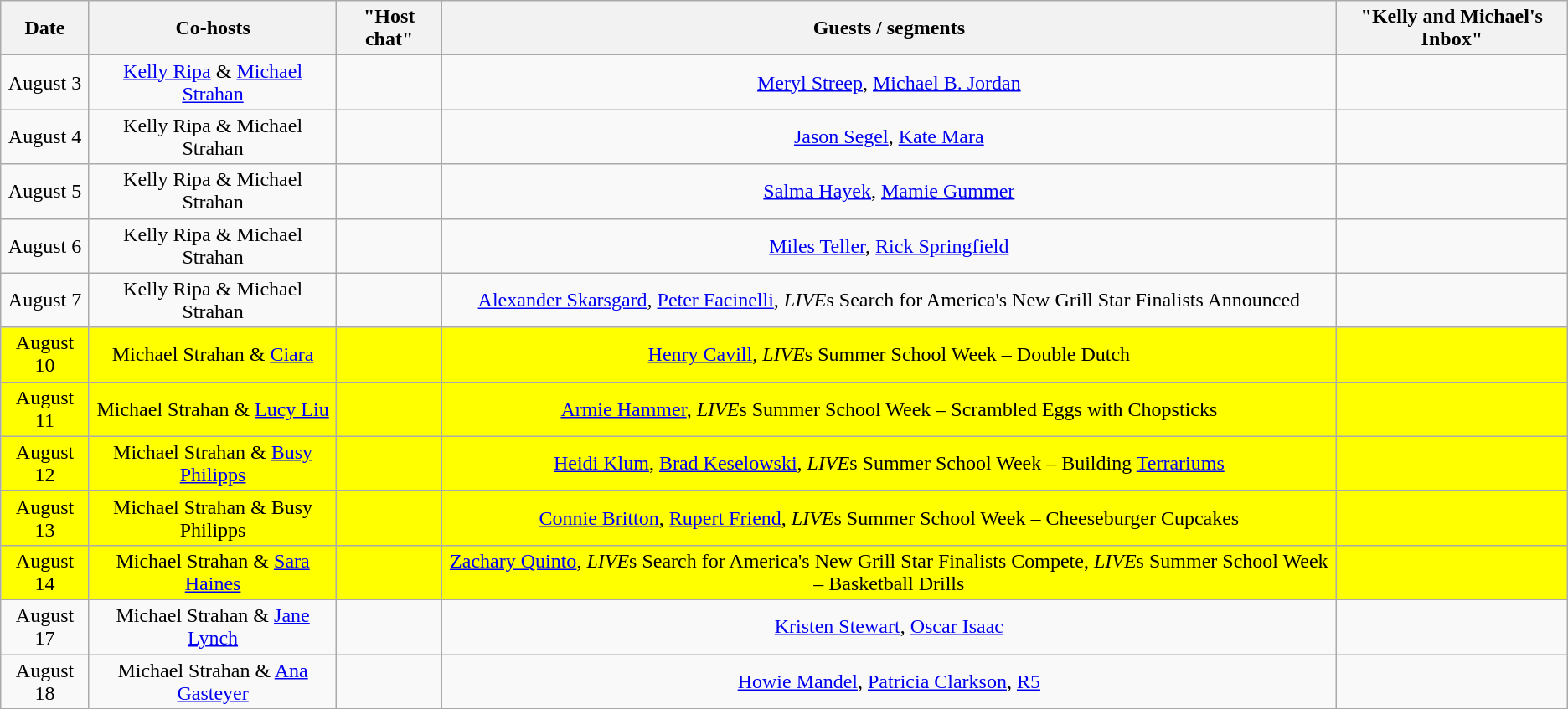<table class="wikitable sortable" style="text-align:center;">
<tr>
<th>Date</th>
<th>Co-hosts</th>
<th>"Host chat"</th>
<th>Guests / segments</th>
<th>"Kelly and Michael's Inbox"</th>
</tr>
<tr>
<td>August 3</td>
<td><a href='#'>Kelly Ripa</a> & <a href='#'>Michael Strahan</a></td>
<td></td>
<td><a href='#'>Meryl Streep</a>, <a href='#'>Michael B. Jordan</a></td>
<td></td>
</tr>
<tr>
<td>August 4</td>
<td>Kelly Ripa & Michael Strahan</td>
<td></td>
<td><a href='#'>Jason Segel</a>, <a href='#'>Kate Mara</a></td>
<td></td>
</tr>
<tr>
<td>August 5</td>
<td>Kelly Ripa & Michael Strahan</td>
<td></td>
<td><a href='#'>Salma Hayek</a>, <a href='#'>Mamie Gummer</a></td>
<td></td>
</tr>
<tr>
<td>August 6</td>
<td>Kelly Ripa & Michael Strahan</td>
<td></td>
<td><a href='#'>Miles Teller</a>, <a href='#'>Rick Springfield</a></td>
<td></td>
</tr>
<tr>
<td>August 7</td>
<td>Kelly Ripa & Michael Strahan</td>
<td></td>
<td><a href='#'>Alexander Skarsgard</a>, <a href='#'>Peter Facinelli</a>, <em>LIVE</em>s Search for America's New Grill Star Finalists Announced</td>
<td></td>
</tr>
<tr style="background:yellow;">
<td>August 10</td>
<td>Michael Strahan & <a href='#'>Ciara</a></td>
<td></td>
<td><a href='#'>Henry Cavill</a>, <em>LIVE</em>s Summer School Week – Double Dutch</td>
<td></td>
</tr>
<tr style="background:yellow;">
<td>August 11</td>
<td>Michael Strahan & <a href='#'>Lucy Liu</a></td>
<td></td>
<td><a href='#'>Armie Hammer</a>, <em>LIVE</em>s Summer School Week – Scrambled Eggs with Chopsticks</td>
<td></td>
</tr>
<tr style="background:yellow;">
<td>August 12</td>
<td>Michael Strahan & <a href='#'>Busy Philipps</a></td>
<td></td>
<td><a href='#'>Heidi Klum</a>, <a href='#'>Brad Keselowski</a>, <em>LIVE</em>s Summer School Week – Building <a href='#'>Terrariums</a></td>
<td></td>
</tr>
<tr style="background:yellow;">
<td>August 13</td>
<td>Michael Strahan & Busy Philipps</td>
<td></td>
<td><a href='#'>Connie Britton</a>, <a href='#'>Rupert Friend</a>, <em>LIVE</em>s Summer School Week – Cheeseburger Cupcakes</td>
<td></td>
</tr>
<tr style="background:yellow;">
<td>August 14</td>
<td>Michael Strahan & <a href='#'>Sara Haines</a></td>
<td></td>
<td><a href='#'>Zachary Quinto</a>, <em>LIVE</em>s Search for America's New Grill Star Finalists Compete, <em>LIVE</em>s Summer School Week – Basketball Drills</td>
<td></td>
</tr>
<tr>
<td>August 17</td>
<td>Michael Strahan & <a href='#'>Jane Lynch</a></td>
<td></td>
<td><a href='#'>Kristen Stewart</a>, <a href='#'>Oscar Isaac</a></td>
<td></td>
</tr>
<tr>
<td>August 18</td>
<td>Michael Strahan & <a href='#'>Ana Gasteyer</a></td>
<td></td>
<td><a href='#'>Howie Mandel</a>, <a href='#'>Patricia Clarkson</a>, <a href='#'>R5</a></td>
<td></td>
</tr>
</table>
